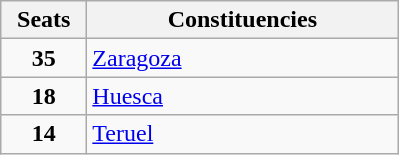<table class="wikitable" style="text-align:left;">
<tr>
<th width="50">Seats</th>
<th width="200">Constituencies</th>
</tr>
<tr>
<td align="center"><strong>35</strong></td>
<td><a href='#'>Zaragoza</a></td>
</tr>
<tr>
<td align="center"><strong>18</strong></td>
<td><a href='#'>Huesca</a></td>
</tr>
<tr>
<td align="center"><strong>14</strong></td>
<td><a href='#'>Teruel</a></td>
</tr>
</table>
